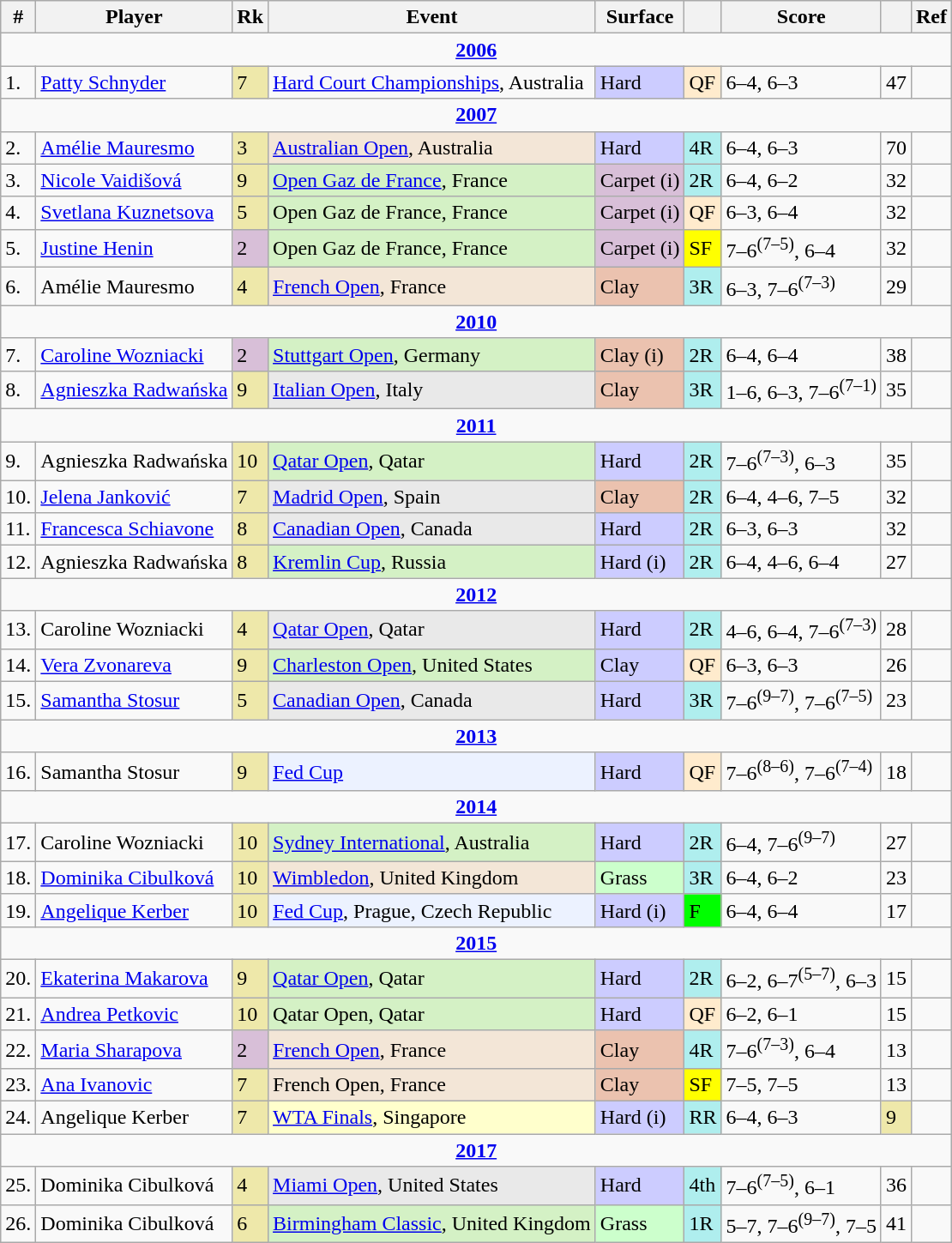<table class="wikitable sortable">
<tr>
<th>#</th>
<th>Player</th>
<th>Rk</th>
<th>Event</th>
<th>Surface</th>
<th></th>
<th class=unsortable>Score</th>
<th></th>
<th>Ref</th>
</tr>
<tr>
<td colspan="9" style="text-align:center"><strong><a href='#'>2006</a></strong></td>
</tr>
<tr>
<td>1.</td>
<td> <a href='#'>Patty Schnyder</a></td>
<td bgcolor="EEE8AA">7</td>
<td><a href='#'>Hard Court Championships</a>, Australia</td>
<td bgcolor="CCCCFF">Hard</td>
<td bgcolor="ffebcd">QF</td>
<td>6–4, 6–3</td>
<td>47</td>
<td></td>
</tr>
<tr>
<td colspan="19" style="text-align:center"><strong><a href='#'>2007</a></strong></td>
</tr>
<tr>
<td>2.</td>
<td> <a href='#'>Amélie Mauresmo</a></td>
<td bgcolor="EEE8AA">3</td>
<td bgcolor="F3E6D7"><a href='#'>Australian Open</a>, Australia</td>
<td bgcolor="CCCCFF">Hard</td>
<td bgcolor="afeeee">4R</td>
<td>6–4, 6–3</td>
<td>70</td>
<td></td>
</tr>
<tr>
<td>3.</td>
<td> <a href='#'>Nicole Vaidišová</a></td>
<td bgcolor="EEE8AA">9</td>
<td bgcolor="#D4F1C5"><a href='#'>Open Gaz de France</a>, France</td>
<td bgcolor="thistle">Carpet (i)</td>
<td bgcolor="afeeee">2R</td>
<td>6–4, 6–2</td>
<td>32</td>
<td></td>
</tr>
<tr>
<td>4.</td>
<td> <a href='#'>Svetlana Kuznetsova</a></td>
<td bgcolor="EEE8AA">5</td>
<td bgcolor="#D4F1C5">Open Gaz de France, France</td>
<td bgcolor="thistle">Carpet (i)</td>
<td bgcolor="ffebcd">QF</td>
<td>6–3, 6–4</td>
<td>32</td>
<td></td>
</tr>
<tr>
<td>5.</td>
<td> <a href='#'>Justine Henin</a></td>
<td bgcolor="thistle">2</td>
<td bgcolor="#D4F1C5">Open Gaz de France, France</td>
<td bgcolor="thistle">Carpet (i)</td>
<td bgcolor="yellow">SF</td>
<td>7–6<sup>(7–5)</sup>, 6–4</td>
<td>32</td>
<td></td>
</tr>
<tr>
<td>6.</td>
<td> Amélie Mauresmo</td>
<td bgcolor="EEE8AA">4</td>
<td bgcolor="F3E6D7"><a href='#'>French Open</a>, France</td>
<td bgcolor="EBC2AF">Clay</td>
<td bgcolor="afeeee">3R</td>
<td>6–3, 7–6<sup>(7–3)</sup></td>
<td>29</td>
<td></td>
</tr>
<tr>
<td colspan="9" style="text-align:center"><strong><a href='#'>2010</a></strong></td>
</tr>
<tr>
<td>7.</td>
<td> <a href='#'>Caroline Wozniacki</a></td>
<td bgcolor="thistle">2</td>
<td bgcolor="#D4F1C5"><a href='#'>Stuttgart Open</a>, Germany</td>
<td bgcolor="EBC2AF">Clay (i)</td>
<td bgcolor="afeeee">2R</td>
<td>6–4, 6–4</td>
<td>38</td>
<td></td>
</tr>
<tr>
<td>8.</td>
<td> <a href='#'>Agnieszka Radwańska</a></td>
<td bgcolor="EEE8AA">9</td>
<td bgcolor="E9E9E9"><a href='#'>Italian Open</a>, Italy</td>
<td bgcolor="EBC2AF">Clay</td>
<td bgcolor="afeeee">3R</td>
<td>1–6, 6–3, 7–6<sup>(7–1)</sup></td>
<td>35</td>
<td></td>
</tr>
<tr>
<td colspan="9" style="text-align:center"><strong><a href='#'>2011</a></strong></td>
</tr>
<tr>
<td>9.</td>
<td> Agnieszka Radwańska</td>
<td bgcolor="EEE8AA">10</td>
<td bgcolor="#D4F1C5"><a href='#'>Qatar Open</a>, Qatar</td>
<td bgcolor="CCCCFF">Hard</td>
<td bgcolor="afeeee">2R</td>
<td>7–6<sup>(7–3)</sup>, 6–3</td>
<td>35</td>
<td></td>
</tr>
<tr>
<td>10.</td>
<td> <a href='#'>Jelena Janković</a></td>
<td bgcolor="EEE8AA">7</td>
<td bgcolor="E9E9E9"><a href='#'>Madrid Open</a>, Spain</td>
<td bgcolor="EBC2AF">Clay</td>
<td bgcolor="afeeee">2R</td>
<td>6–4, 4–6, 7–5</td>
<td>32</td>
<td></td>
</tr>
<tr>
<td>11.</td>
<td> <a href='#'>Francesca Schiavone</a></td>
<td bgcolor="EEE8AA">8</td>
<td bgcolor="E9E9E9"><a href='#'>Canadian Open</a>, Canada</td>
<td bgcolor="CCCCFF">Hard</td>
<td bgcolor="afeeee">2R</td>
<td>6–3, 6–3</td>
<td>32</td>
<td></td>
</tr>
<tr>
<td>12.</td>
<td> Agnieszka Radwańska</td>
<td bgcolor="EEE8AA">8</td>
<td bgcolor="#D4F1C5"><a href='#'>Kremlin Cup</a>, Russia</td>
<td bgcolor="CCCCFF">Hard (i)</td>
<td bgcolor="afeeee">2R</td>
<td>6–4, 4–6, 6–4</td>
<td>27</td>
<td></td>
</tr>
<tr>
<td colspan="9" style="text-align:center"><strong><a href='#'>2012</a></strong></td>
</tr>
<tr>
<td>13.</td>
<td> Caroline Wozniacki</td>
<td bgcolor="EEE8AA">4</td>
<td bgcolor="E9E9E9"><a href='#'>Qatar Open</a>, Qatar</td>
<td bgcolor="CCCCFF">Hard</td>
<td bgcolor="afeeee">2R</td>
<td>4–6, 6–4, 7–6<sup>(7–3)</sup></td>
<td>28</td>
<td></td>
</tr>
<tr>
<td>14.</td>
<td> <a href='#'>Vera Zvonareva</a></td>
<td bgcolor="EEE8AA">9</td>
<td bgcolor="#D4F1C5"><a href='#'>Charleston Open</a>, United States</td>
<td bgcolor="CCCCFF">Clay</td>
<td bgcolor="ffebcd">QF</td>
<td>6–3, 6–3</td>
<td>26</td>
<td></td>
</tr>
<tr>
<td>15.</td>
<td> <a href='#'>Samantha Stosur</a></td>
<td bgcolor="EEE8AA">5</td>
<td bgcolor="E9E9E9"><a href='#'>Canadian Open</a>, Canada</td>
<td bgcolor="CCCCFF">Hard</td>
<td bgcolor="afeeee">3R</td>
<td>7–6<sup>(9–7)</sup>, 7–6<sup>(7–5)</sup></td>
<td>23</td>
<td></td>
</tr>
<tr>
<td colspan="9" align=center><strong><a href='#'>2013</a></strong></td>
</tr>
<tr>
<td>16.</td>
<td> Samantha Stosur</td>
<td bgcolor=eee8aa>9</td>
<td bgcolor=ecf2ff><a href='#'>Fed Cup</a></td>
<td bgcolor=#ccf>Hard</td>
<td bgcolor="ffebcd">QF</td>
<td>7–6<sup>(8–6)</sup>, 7–6<sup>(7–4)</sup></td>
<td>18</td>
<td></td>
</tr>
<tr>
<td colspan="9" style="text-align:center"><strong><a href='#'>2014</a></strong></td>
</tr>
<tr>
<td>17.</td>
<td> Caroline Wozniacki</td>
<td bgcolor="EEE8AA">10</td>
<td bgcolor="#D4F1C5"><a href='#'>Sydney International</a>, Australia</td>
<td bgcolor="CCCCFF">Hard</td>
<td bgcolor="afeeee">2R</td>
<td>6–4, 7–6<sup>(9–7)</sup></td>
<td>27</td>
<td></td>
</tr>
<tr>
<td>18.</td>
<td> <a href='#'>Dominika Cibulková</a></td>
<td bgcolor="EEE8AA">10</td>
<td bgcolor="F3E6D7"><a href='#'>Wimbledon</a>, United Kingdom</td>
<td bgcolor="CCFFCC">Grass</td>
<td bgcolor="afeeee">3R</td>
<td>6–4, 6–2</td>
<td>23</td>
<td></td>
</tr>
<tr>
<td>19.</td>
<td> <a href='#'>Angelique Kerber</a></td>
<td bgcolor="EEE8AA">10</td>
<td bgcolor="ECF2FF"><a href='#'>Fed Cup</a>, Prague, Czech Republic</td>
<td bgcolor="CCCCFF">Hard (i)</td>
<td bgcolor="Lime">F</td>
<td>6–4, 6–4</td>
<td>17</td>
<td></td>
</tr>
<tr>
<td colspan="9" style="text-align:center"><strong><a href='#'>2015</a></strong></td>
</tr>
<tr>
<td>20.</td>
<td> <a href='#'>Ekaterina Makarova</a></td>
<td bgcolor="EEE8AA">9</td>
<td bgcolor="#D4F1C5"><a href='#'>Qatar Open</a>, Qatar</td>
<td bgcolor="CCCCFF">Hard</td>
<td bgcolor="afeeee">2R</td>
<td>6–2, 6–7<sup>(5–7)</sup>, 6–3</td>
<td>15</td>
<td></td>
</tr>
<tr>
<td>21.</td>
<td> <a href='#'>Andrea Petkovic</a></td>
<td bgcolor="EEE8AA">10</td>
<td bgcolor="#D4F1C5">Qatar Open, Qatar</td>
<td bgcolor="CCCCFF">Hard</td>
<td bgcolor="ffebcd">QF</td>
<td>6–2, 6–1</td>
<td>15</td>
<td></td>
</tr>
<tr>
<td>22.</td>
<td> <a href='#'>Maria Sharapova</a></td>
<td bgcolor="thistle">2</td>
<td bgcolor="F3E6D7"><a href='#'>French Open</a>, France</td>
<td bgcolor="EBC2AF">Clay</td>
<td bgcolor="afeeee">4R</td>
<td>7–6<sup>(7–3)</sup>, 6–4</td>
<td>13</td>
<td></td>
</tr>
<tr>
<td>23.</td>
<td> <a href='#'>Ana Ivanovic</a></td>
<td bgcolor="EEE8AA">7</td>
<td bgcolor="F3E6D7">French Open, France</td>
<td bgcolor="EBC2AF">Clay</td>
<td bgcolor="yellow">SF</td>
<td>7–5, 7–5</td>
<td>13</td>
<td></td>
</tr>
<tr>
<td>24.</td>
<td> Angelique Kerber</td>
<td bgcolor="EEE8AA">7</td>
<td bgcolor="ffffcc"><a href='#'>WTA Finals</a>, Singapore</td>
<td bgcolor="CCCCFF">Hard (i)</td>
<td bgcolor="afeeee">RR</td>
<td>6–4, 6–3</td>
<td bgcolor=eee8aa>9</td>
<td></td>
</tr>
<tr>
<td colspan="9" style="text-align:center"><strong><a href='#'>2017</a></strong></td>
</tr>
<tr>
<td>25.</td>
<td> Dominika Cibulková</td>
<td bgcolor="EEE8AA">4</td>
<td bgcolor="E9E9E9"><a href='#'>Miami Open</a>, United States</td>
<td bgcolor="CCCCFF">Hard</td>
<td bgcolor="afeeee">4th</td>
<td>7–6<sup>(7–5)</sup>, 6–1</td>
<td>36</td>
<td></td>
</tr>
<tr>
<td>26.</td>
<td> Dominika Cibulková</td>
<td bgcolor="EEE8AA">6</td>
<td bgcolor="#D4F1C5"><a href='#'>Birmingham Classic</a>, United Kingdom</td>
<td bgcolor="CCFFCC">Grass</td>
<td bgcolor="afeeee">1R</td>
<td>5–7, 7–6<sup>(9–7)</sup>, 7–5</td>
<td>41</td>
<td></td>
</tr>
</table>
